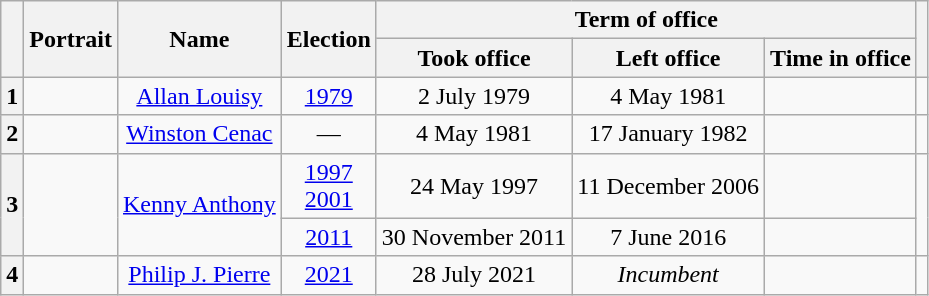<table class="wikitable" style="text-align:center">
<tr>
<th rowspan="2"></th>
<th rowspan="2">Portrait</th>
<th rowspan="2">Name<br></th>
<th rowspan="2">Election</th>
<th colspan="3">Term of office</th>
<th rowspan="2"></th>
</tr>
<tr>
<th>Took office</th>
<th>Left office</th>
<th>Time in office</th>
</tr>
<tr>
<th><strong>1</strong></th>
<td></td>
<td><a href='#'>Allan Louisy</a><br></td>
<td><a href='#'>1979</a></td>
<td>2 July 1979</td>
<td>4 May 1981</td>
<td></td>
<td></td>
</tr>
<tr>
<th>2</th>
<td></td>
<td><a href='#'>Winston Cenac</a><br></td>
<td>—</td>
<td>4 May 1981</td>
<td>17 January 1982</td>
<td></td>
<td></td>
</tr>
<tr>
<th rowspan="2">3</th>
<td rowspan="2"></td>
<td rowspan="2"><a href='#'>Kenny Anthony</a><br></td>
<td><a href='#'>1997</a><br><a href='#'>2001</a></td>
<td>24 May 1997</td>
<td>11 December 2006</td>
<td></td>
<td rowspan="2"></td>
</tr>
<tr>
<td><a href='#'>2011</a></td>
<td>30 November 2011</td>
<td>7 June 2016</td>
<td></td>
</tr>
<tr>
<th>4</th>
<td></td>
<td><a href='#'>Philip J. Pierre</a><br></td>
<td><a href='#'>2021</a></td>
<td>28 July 2021</td>
<td><em>Incumbent</em></td>
<td></td>
<td></td>
</tr>
</table>
